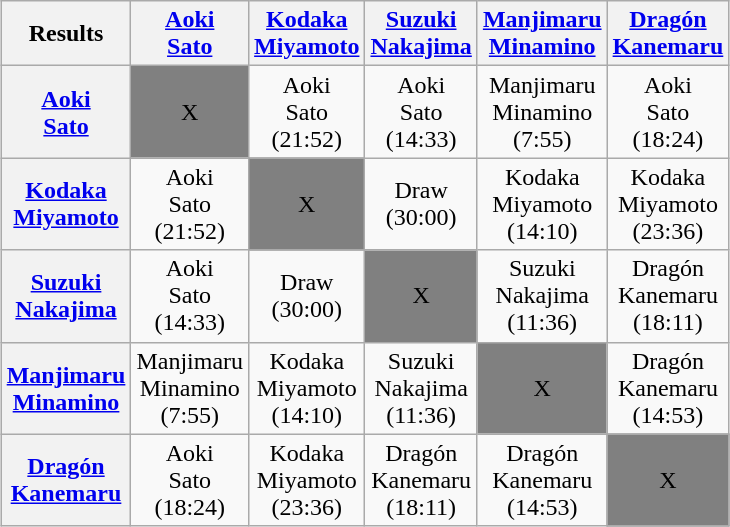<table class="wikitable" style="text-align:center; margin: 1em auto 1em auto">
<tr>
<th>Results</th>
<th><a href='#'>Aoki</a><br><a href='#'>Sato</a></th>
<th><a href='#'>Kodaka</a><br><a href='#'>Miyamoto</a></th>
<th><a href='#'>Suzuki</a><br><a href='#'>Nakajima</a></th>
<th><a href='#'>Manjimaru</a><br><a href='#'>Minamino</a></th>
<th><a href='#'>Dragón</a><br><a href='#'>Kanemaru</a></th>
</tr>
<tr>
<th><a href='#'>Aoki</a><br><a href='#'>Sato</a></th>
<td bgcolor=grey>X</td>
<td>Aoki<br>Sato<br>(21:52)</td>
<td>Aoki<br>Sato<br>(14:33)</td>
<td>Manjimaru<br>Minamino<br>(7:55)</td>
<td>Aoki<br>Sato<br>(18:24)</td>
</tr>
<tr>
<th><a href='#'>Kodaka</a><br><a href='#'>Miyamoto</a></th>
<td>Aoki<br>Sato<br>(21:52)</td>
<td bgcolor=grey>X</td>
<td>Draw<br>(30:00)</td>
<td>Kodaka<br>Miyamoto<br>(14:10)</td>
<td>Kodaka<br>Miyamoto<br>(23:36)</td>
</tr>
<tr>
<th><a href='#'>Suzuki</a><br><a href='#'>Nakajima</a></th>
<td>Aoki<br>Sato<br>(14:33)</td>
<td>Draw<br>(30:00)</td>
<td bgcolor=grey>X</td>
<td>Suzuki<br>Nakajima<br>(11:36)</td>
<td>Dragón<br>Kanemaru<br>(18:11)</td>
</tr>
<tr>
<th><a href='#'>Manjimaru</a><br><a href='#'>Minamino</a></th>
<td>Manjimaru<br>Minamino<br>(7:55)</td>
<td>Kodaka<br>Miyamoto<br>(14:10)</td>
<td>Suzuki<br>Nakajima<br>(11:36)</td>
<td bgcolor=grey>X</td>
<td>Dragón<br>Kanemaru<br>(14:53)</td>
</tr>
<tr>
<th><a href='#'>Dragón</a><br><a href='#'>Kanemaru</a></th>
<td>Aoki<br>Sato<br>(18:24)</td>
<td>Kodaka<br>Miyamoto<br>(23:36)</td>
<td>Dragón<br>Kanemaru<br>(18:11)</td>
<td>Dragón<br>Kanemaru<br>(14:53)</td>
<td bgcolor=grey>X</td>
</tr>
</table>
